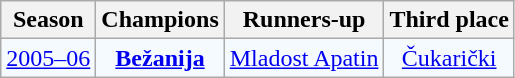<table class="wikitable sortable" style="text-align:center">
<tr>
<th>Season</th>
<th>Champions</th>
<th>Runners-up</th>
<th>Third place</th>
</tr>
<tr style="background:#f5faff;">
<td><a href='#'>2005–06</a></td>
<td><strong><a href='#'>Bežanija</a></strong></td>
<td><a href='#'>Mladost Apatin</a></td>
<td><a href='#'>Čukarički</a></td>
</tr>
</table>
